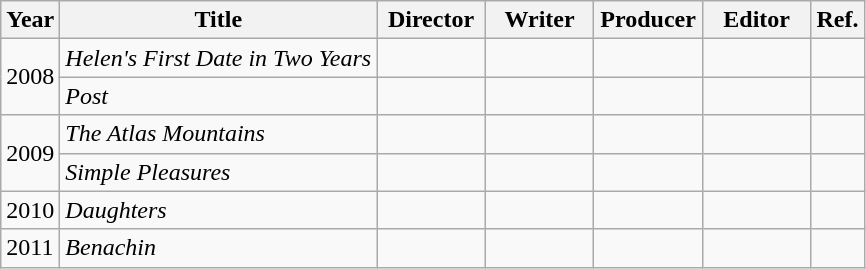<table class="wikitable">
<tr>
<th>Year</th>
<th>Title</th>
<th width=65>Director</th>
<th width=65>Writer</th>
<th width=65>Producer</th>
<th width=65>Editor</th>
<th>Ref.</th>
</tr>
<tr>
<td rowspan="2">2008</td>
<td><em>Helen's First Date in Two Years</em></td>
<td></td>
<td></td>
<td></td>
<td></td>
<td></td>
</tr>
<tr>
<td><em>Post</em></td>
<td></td>
<td></td>
<td></td>
<td></td>
<td></td>
</tr>
<tr>
<td rowspan="2">2009</td>
<td><em>The Atlas Mountains</em></td>
<td></td>
<td></td>
<td></td>
<td></td>
<td></td>
</tr>
<tr>
<td><em>Simple Pleasures</em></td>
<td></td>
<td></td>
<td></td>
<td></td>
<td></td>
</tr>
<tr>
<td>2010</td>
<td><em>Daughters</em></td>
<td></td>
<td></td>
<td></td>
<td></td>
<td></td>
</tr>
<tr>
<td>2011</td>
<td><em>Benachin</em></td>
<td></td>
<td></td>
<td></td>
<td></td>
<td></td>
</tr>
</table>
